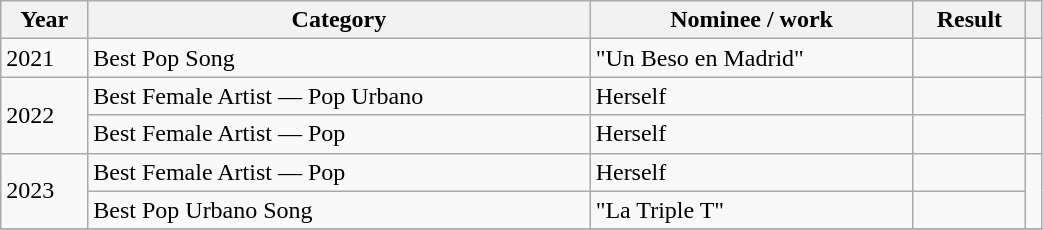<table class="wikitable" style="width:55%;">
<tr>
<th>Year</th>
<th>Category</th>
<th>Nominee / work</th>
<th>Result</th>
<th></th>
</tr>
<tr>
<td>2021</td>
<td>Best Pop Song</td>
<td>"Un Beso en Madrid"</td>
<td></td>
<td></td>
</tr>
<tr>
<td rowspan="2">2022</td>
<td>Best Female Artist — Pop Urbano</td>
<td>Herself</td>
<td></td>
<td rowspan="2"></td>
</tr>
<tr>
<td>Best Female Artist — Pop</td>
<td>Herself</td>
<td></td>
</tr>
<tr>
<td rowspan="2">2023</td>
<td>Best Female Artist — Pop</td>
<td>Herself</td>
<td></td>
<td rowspan="2"></td>
</tr>
<tr>
<td>Best Pop Urbano Song</td>
<td>"La Triple T"</td>
<td></td>
</tr>
<tr>
</tr>
</table>
